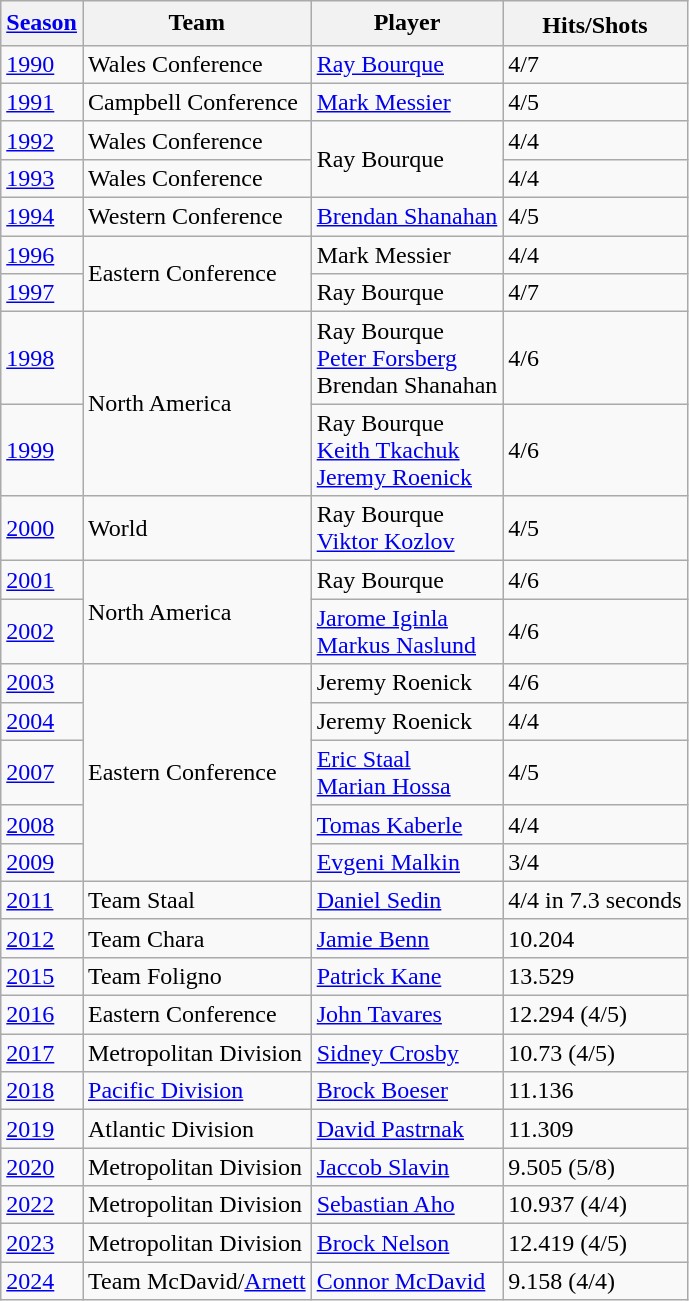<table class="wikitable sortable">
<tr>
<th><a href='#'>Season</a></th>
<th>Team</th>
<th>Player</th>
<th>Hits/Shots<sup></sup></th>
</tr>
<tr>
<td><a href='#'>1990</a></td>
<td>Wales Conference</td>
<td><a href='#'>Ray Bourque</a></td>
<td>4/7</td>
</tr>
<tr>
<td><a href='#'>1991</a></td>
<td>Campbell Conference</td>
<td><a href='#'>Mark Messier</a></td>
<td>4/5</td>
</tr>
<tr>
<td><a href='#'>1992</a></td>
<td>Wales Conference</td>
<td rowspan="2">Ray Bourque</td>
<td>4/4</td>
</tr>
<tr>
<td><a href='#'>1993</a></td>
<td>Wales Conference</td>
<td>4/4</td>
</tr>
<tr>
<td><a href='#'>1994</a></td>
<td>Western Conference</td>
<td><a href='#'>Brendan Shanahan</a></td>
<td>4/5</td>
</tr>
<tr>
<td><a href='#'>1996</a></td>
<td rowspan="2">Eastern Conference</td>
<td>Mark Messier</td>
<td>4/4</td>
</tr>
<tr>
<td><a href='#'>1997</a></td>
<td>Ray Bourque</td>
<td>4/7</td>
</tr>
<tr>
<td><a href='#'>1998</a></td>
<td rowspan="2">North America</td>
<td>Ray Bourque<br><a href='#'>Peter Forsberg</a><br>Brendan Shanahan</td>
<td>4/6</td>
</tr>
<tr>
<td><a href='#'>1999</a></td>
<td>Ray Bourque<br><a href='#'>Keith Tkachuk</a><br><a href='#'>Jeremy Roenick</a></td>
<td>4/6</td>
</tr>
<tr>
<td><a href='#'>2000</a></td>
<td>World</td>
<td>Ray Bourque<br><a href='#'>Viktor Kozlov</a></td>
<td>4/5</td>
</tr>
<tr>
<td><a href='#'>2001</a></td>
<td rowspan="2">North America</td>
<td>Ray Bourque</td>
<td>4/6</td>
</tr>
<tr>
<td><a href='#'>2002</a></td>
<td><a href='#'>Jarome Iginla</a><br><a href='#'>Markus Naslund</a></td>
<td>4/6</td>
</tr>
<tr>
<td><a href='#'>2003</a></td>
<td rowspan="5">Eastern Conference</td>
<td>Jeremy Roenick</td>
<td>4/6</td>
</tr>
<tr>
<td><a href='#'>2004</a></td>
<td>Jeremy Roenick</td>
<td>4/4</td>
</tr>
<tr>
<td><a href='#'>2007</a></td>
<td><a href='#'>Eric Staal</a><br><a href='#'>Marian Hossa</a></td>
<td>4/5</td>
</tr>
<tr>
<td><a href='#'>2008</a></td>
<td><a href='#'>Tomas Kaberle</a></td>
<td>4/4</td>
</tr>
<tr>
<td><a href='#'>2009</a></td>
<td><a href='#'>Evgeni Malkin</a></td>
<td>3/4</td>
</tr>
<tr>
<td><a href='#'>2011</a></td>
<td>Team Staal</td>
<td><a href='#'>Daniel Sedin</a></td>
<td>4/4 in 7.3 seconds</td>
</tr>
<tr>
<td><a href='#'>2012</a></td>
<td>Team Chara</td>
<td><a href='#'>Jamie Benn</a></td>
<td>10.204</td>
</tr>
<tr>
<td><a href='#'>2015</a></td>
<td>Team Foligno</td>
<td><a href='#'>Patrick Kane</a></td>
<td>13.529</td>
</tr>
<tr>
<td><a href='#'>2016</a></td>
<td>Eastern Conference</td>
<td><a href='#'>John Tavares</a></td>
<td>12.294 (4/5)</td>
</tr>
<tr>
<td><a href='#'>2017</a></td>
<td>Metropolitan Division</td>
<td><a href='#'>Sidney Crosby</a></td>
<td>10.73 (4/5)</td>
</tr>
<tr>
<td><a href='#'>2018</a></td>
<td><a href='#'>Pacific Division</a></td>
<td><a href='#'>Brock Boeser</a></td>
<td>11.136</td>
</tr>
<tr>
<td><a href='#'>2019</a></td>
<td>Atlantic Division</td>
<td><a href='#'>David Pastrnak</a></td>
<td>11.309</td>
</tr>
<tr>
<td><a href='#'>2020</a></td>
<td>Metropolitan Division</td>
<td><a href='#'>Jaccob Slavin</a></td>
<td>9.505 (5/8)</td>
</tr>
<tr>
<td><a href='#'>2022</a></td>
<td>Metropolitan Division</td>
<td><a href='#'>Sebastian Aho</a></td>
<td>10.937 (4/4)</td>
</tr>
<tr>
<td><a href='#'>2023</a></td>
<td>Metropolitan Division</td>
<td><a href='#'>Brock Nelson</a></td>
<td>12.419 (4/5)</td>
</tr>
<tr>
<td><a href='#'>2024</a></td>
<td>Team McDavid/<a href='#'>Arnett</a></td>
<td><a href='#'>Connor McDavid</a></td>
<td>9.158 (4/4)</td>
</tr>
</table>
